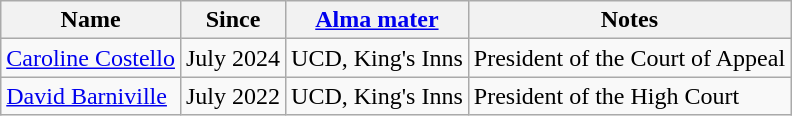<table class ="wikitable">
<tr>
<th>Name</th>
<th>Since</th>
<th><a href='#'>Alma mater</a></th>
<th>Notes</th>
</tr>
<tr>
<td><a href='#'>Caroline Costello</a></td>
<td>July 2024</td>
<td>UCD, King's Inns</td>
<td>President of the Court of Appeal</td>
</tr>
<tr>
<td><a href='#'>David Barniville</a></td>
<td>July 2022</td>
<td>UCD, King's Inns</td>
<td>President of the High Court</td>
</tr>
</table>
